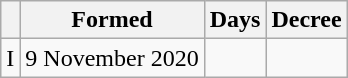<table class="wikitable" style="text-align:center;">
<tr>
<th></th>
<th>Formed</th>
<th>Days</th>
<th>Decree</th>
</tr>
<tr>
<td>I</td>
<td>9 November 2020</td>
<td></td>
<td></td>
</tr>
</table>
